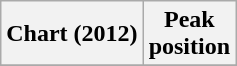<table class="wikitable plainrowheaders">
<tr>
<th scope="col">Chart (2012)</th>
<th scope="col">Peak<br>position</th>
</tr>
<tr>
</tr>
</table>
